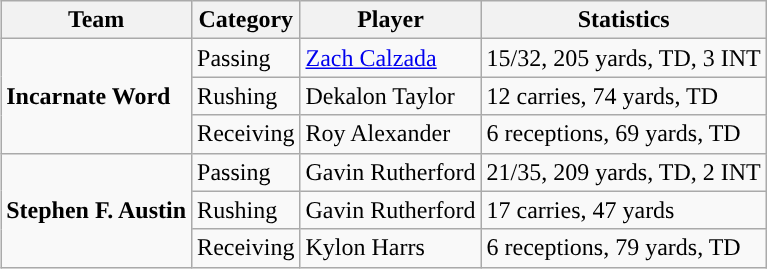<table class="wikitable" style="float: right;">
<tr>
<th>Team</th>
<th>Category</th>
<th>Player</th>
<th>Statistics</th>
</tr>
<tr>
<td rowspan=3><strong>Incarnate Word</strong></td>
<td>Passing</td>
<td><a href='#'>Zach Calzada</a></td>
<td>15/32, 205 yards, TD, 3 INT</td>
</tr>
<tr>
<td>Rushing</td>
<td>Dekalon Taylor</td>
<td>12 carries, 74 yards, TD</td>
</tr>
<tr>
<td>Receiving</td>
<td>Roy Alexander</td>
<td>6 receptions, 69 yards, TD</td>
</tr>
<tr>
<td rowspan=3><strong>Stephen F. Austin</strong></td>
<td>Passing</td>
<td>Gavin Rutherford</td>
<td>21/35, 209 yards, TD, 2 INT</td>
</tr>
<tr>
<td>Rushing</td>
<td>Gavin Rutherford</td>
<td>17 carries, 47 yards</td>
</tr>
<tr>
<td>Receiving</td>
<td>Kylon Harrs</td>
<td>6 receptions, 79 yards, TD</td>
</tr>
</table>
